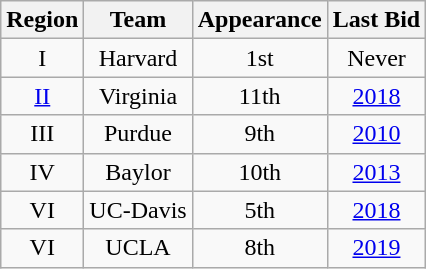<table class="wikitable sortable" style="text-align:center">
<tr>
<th>Region</th>
<th>Team</th>
<th>Appearance</th>
<th>Last Bid</th>
</tr>
<tr>
<td>I</td>
<td>Harvard</td>
<td>1st</td>
<td>Never</td>
</tr>
<tr>
<td><a href='#'>II</a></td>
<td>Virginia</td>
<td>11th</td>
<td><a href='#'>2018</a></td>
</tr>
<tr>
<td>III</td>
<td>Purdue</td>
<td>9th</td>
<td><a href='#'>2010</a></td>
</tr>
<tr>
<td>IV</td>
<td>Baylor</td>
<td>10th</td>
<td><a href='#'>2013</a></td>
</tr>
<tr>
<td>VI</td>
<td>UC-Davis</td>
<td>5th</td>
<td><a href='#'>2018</a></td>
</tr>
<tr>
<td>VI</td>
<td>UCLA</td>
<td>8th</td>
<td><a href='#'>2019</a></td>
</tr>
</table>
